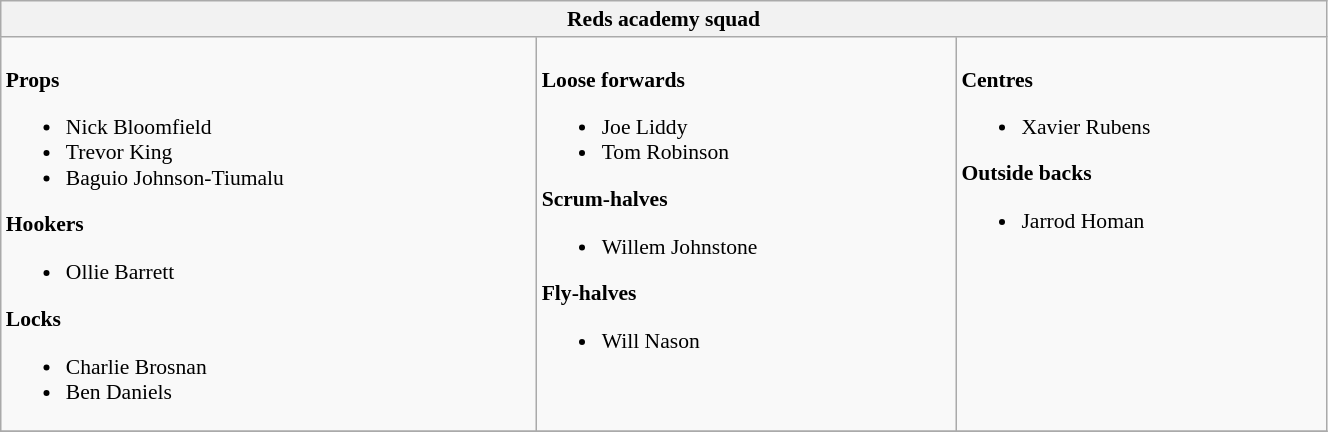<table class="wikitable" style="text-align:left; font-size:90%; min-width:70%">
<tr>
<th colspan="100%">Reds academy squad</th>
</tr>
<tr valign="top">
<td><br><strong>Props</strong><ul><li> Nick Bloomfield</li><li> Trevor King</li><li> Baguio Johnson-Tiumalu</li></ul><strong>Hookers</strong><ul><li> Ollie Barrett</li></ul><strong>Locks</strong><ul><li> Charlie Brosnan</li><li> Ben Daniels</li></ul></td>
<td><br><strong>Loose forwards</strong><ul><li> Joe Liddy</li><li> Tom Robinson</li></ul><strong>Scrum-halves</strong><ul><li> Willem Johnstone</li></ul><strong>Fly-halves</strong><ul><li> Will Nason</li></ul></td>
<td><br><strong>Centres</strong><ul><li> Xavier Rubens</li></ul><strong>Outside backs</strong><ul><li> Jarrod Homan</li></ul></td>
</tr>
<tr>
</tr>
</table>
